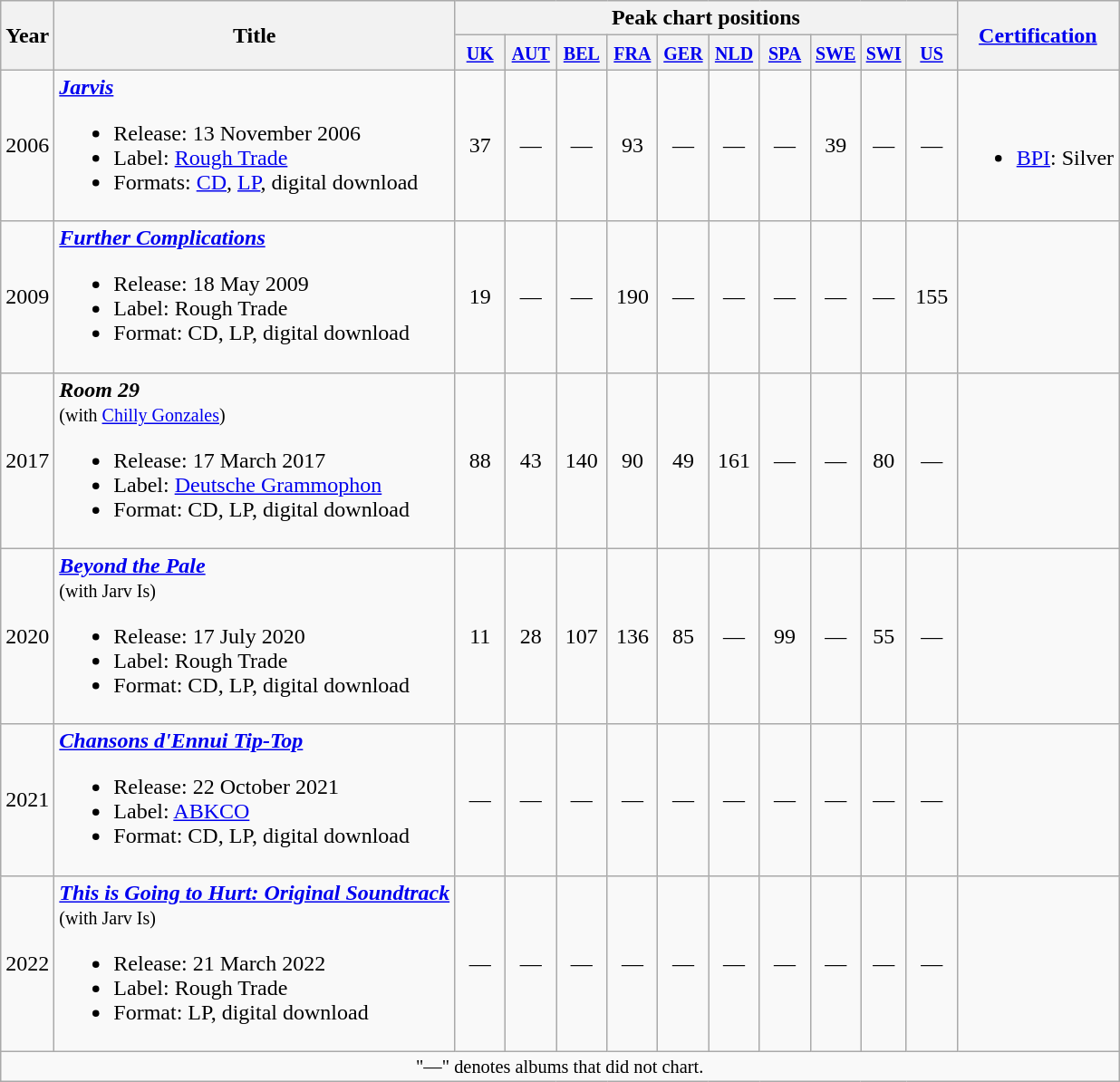<table class="wikitable">
<tr>
<th rowspan="2">Year</th>
<th rowspan="2">Title</th>
<th colspan="10">Peak chart positions</th>
<th rowspan="2"><a href='#'>Certification</a></th>
</tr>
<tr>
<th width="30"><small><a href='#'>UK</a></small><br></th>
<th width="30"><small><a href='#'>AUT</a> </small><br></th>
<th width="30"><small><a href='#'>BEL</a></small><br></th>
<th width="30"><small><a href='#'>FRA</a></small><br></th>
<th width="30"><small><a href='#'>GER</a></small><br></th>
<th width="30"><small><a href='#'>NLD</a></small><br></th>
<th width="30"><small><a href='#'>SPA</a></small><br></th>
<th width="30"><small><a href='#'>SWE</a></small><br></th>
<th !width="30"><small><a href='#'>SWI</a></small><br></th>
<th width="30"><small><a href='#'>US</a></small><br></th>
</tr>
<tr>
<td>2006</td>
<td><strong><em><a href='#'>Jarvis</a></em></strong><br><ul><li>Release: 13 November 2006</li><li>Label: <a href='#'>Rough Trade</a></li><li>Formats: <a href='#'>CD</a>, <a href='#'>LP</a>, digital download</li></ul></td>
<td align="center">37</td>
<td align="center">—</td>
<td align="center">—</td>
<td align="center">93</td>
<td align="center">—</td>
<td align="center">—</td>
<td align="center">—</td>
<td align="center">39</td>
<td align="center">—</td>
<td align="center">—</td>
<td><br><ul><li><a href='#'>BPI</a>: Silver</li></ul></td>
</tr>
<tr>
<td>2009</td>
<td><strong><em><a href='#'>Further Complications</a></em></strong><br><ul><li>Release: 18 May 2009</li><li>Label: Rough Trade</li><li>Format: CD, LP, digital download</li></ul></td>
<td align="center">19</td>
<td align="center">—</td>
<td align="center">—</td>
<td align="center">190</td>
<td align="center">—</td>
<td align="center">—</td>
<td align="center">—</td>
<td align="center">—</td>
<td align="center">—</td>
<td align="center">155</td>
<td></td>
</tr>
<tr>
<td>2017</td>
<td><strong><em>Room 29</em></strong> <br><small>(with <a href='#'>Chilly Gonzales</a>)</small><br><ul><li>Release: 17 March 2017</li><li>Label: <a href='#'>Deutsche Grammophon</a></li><li>Format: CD, LP, digital download</li></ul></td>
<td align="center">88</td>
<td align="center">43</td>
<td align="center">140</td>
<td align="center">90</td>
<td align="center">49</td>
<td align="center">161</td>
<td align="center">—</td>
<td align="center">—</td>
<td align="center">80</td>
<td align="center">—</td>
<td></td>
</tr>
<tr>
<td>2020</td>
<td><strong><em><a href='#'>Beyond the Pale</a></em></strong> <br><small>(with Jarv Is)</small><br><ul><li>Release: 17 July 2020</li><li>Label: Rough Trade</li><li>Format: CD, LP, digital download</li></ul></td>
<td align="center">11</td>
<td align="center">28</td>
<td align="center">107</td>
<td align="center">136</td>
<td align="center">85</td>
<td align="center">—</td>
<td align="center">99</td>
<td align="center">—</td>
<td align="center">55</td>
<td align="center">—</td>
<td></td>
</tr>
<tr>
<td>2021</td>
<td><strong><em><a href='#'>Chansons d'Ennui Tip-Top</a></em></strong><br><ul><li>Release: 22 October 2021</li><li>Label: <a href='#'>ABKCO</a></li><li>Format: CD, LP, digital download</li></ul></td>
<td align="center">—</td>
<td align="center">—</td>
<td align="center">—</td>
<td align="center">—</td>
<td align="center">—</td>
<td align="center">—</td>
<td align="center">—</td>
<td align="center">—</td>
<td align="center">—</td>
<td align="center">—</td>
<td></td>
</tr>
<tr>
<td>2022</td>
<td><strong><em><a href='#'>This is Going to Hurt: Original Soundtrack</a></em></strong>  <br><small>(with Jarv Is)</small><br><ul><li>Release: 21 March 2022</li><li>Label: Rough Trade</li><li>Format: LP, digital download</li></ul></td>
<td align="center">—</td>
<td align="center">—</td>
<td align="center">—</td>
<td align="center">—</td>
<td align="center">—</td>
<td align="center">—</td>
<td align="center">—</td>
<td align="center">—</td>
<td align="center">—</td>
<td align="center">—</td>
<td></td>
</tr>
<tr>
<td align="center" colspan="31" style="font-size: 85%">"—" denotes albums that did not chart.</td>
</tr>
</table>
